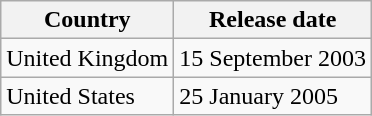<table class="wikitable">
<tr>
<th>Country</th>
<th>Release date</th>
</tr>
<tr>
<td>United Kingdom</td>
<td>15 September 2003</td>
</tr>
<tr>
<td>United States</td>
<td>25 January 2005</td>
</tr>
</table>
